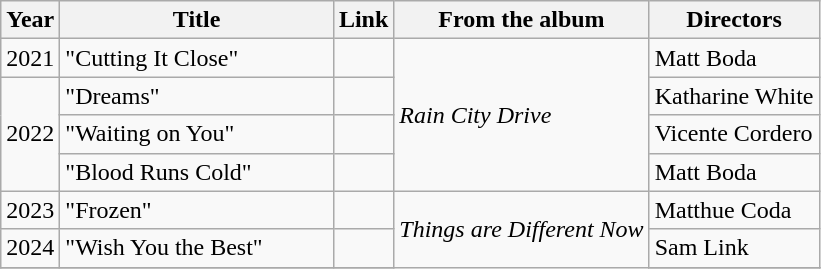<table class="wikitable">
<tr>
<th>Year</th>
<th style="width:175px;">Title</th>
<th>Link</th>
<th>From the album</th>
<th>Directors</th>
</tr>
<tr>
<td>2021</td>
<td>"Cutting It Close"</td>
<td></td>
<td rowspan="4"><em>Rain City Drive</em></td>
<td>Matt Boda</td>
</tr>
<tr>
<td rowspan="3">2022</td>
<td>"Dreams"</td>
<td></td>
<td>Katharine White</td>
</tr>
<tr>
<td>"Waiting on You"</td>
<td></td>
<td>Vicente Cordero</td>
</tr>
<tr>
<td>"Blood Runs Cold"</td>
<td></td>
<td>Matt Boda</td>
</tr>
<tr>
<td>2023</td>
<td>"Frozen"</td>
<td></td>
<td rowspan="3"><em>Things are Different Now</em></td>
<td>Matthue Coda</td>
</tr>
<tr>
<td>2024</td>
<td>"Wish You the Best"</td>
<td></td>
<td>Sam Link</td>
</tr>
<tr>
</tr>
</table>
